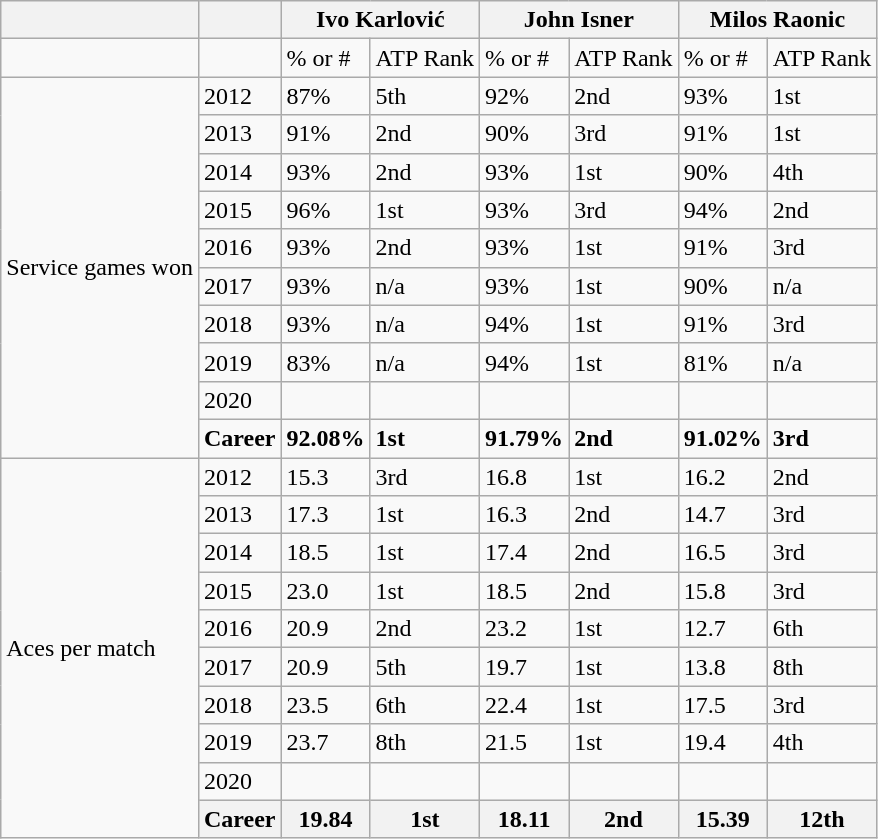<table class="wikitable">
<tr>
<th></th>
<th></th>
<th colspan="2">Ivo Karlović</th>
<th colspan="2">John Isner</th>
<th colspan="2">Milos Raonic</th>
</tr>
<tr>
<td></td>
<td></td>
<td>% or #</td>
<td>ATP Rank</td>
<td>% or #</td>
<td>ATP Rank</td>
<td>% or #</td>
<td>ATP Rank</td>
</tr>
<tr>
<td rowspan="10">Service games won</td>
<td>2012</td>
<td>87%</td>
<td>5th</td>
<td>92%</td>
<td>2nd</td>
<td>93%</td>
<td>1st</td>
</tr>
<tr>
<td>2013</td>
<td>91%</td>
<td>2nd</td>
<td>90%</td>
<td>3rd</td>
<td>91%</td>
<td>1st</td>
</tr>
<tr>
<td>2014</td>
<td>93%</td>
<td>2nd</td>
<td>93%</td>
<td>1st</td>
<td>90%</td>
<td>4th</td>
</tr>
<tr>
<td>2015</td>
<td>96%</td>
<td>1st</td>
<td>93%</td>
<td>3rd</td>
<td>94%</td>
<td>2nd</td>
</tr>
<tr>
<td>2016</td>
<td>93%</td>
<td>2nd</td>
<td>93%</td>
<td>1st</td>
<td>91%</td>
<td>3rd</td>
</tr>
<tr>
<td>2017</td>
<td>93%</td>
<td>n/a</td>
<td>93%</td>
<td>1st</td>
<td>90%</td>
<td>n/a</td>
</tr>
<tr>
<td>2018</td>
<td>93%</td>
<td>n/a</td>
<td>94%</td>
<td>1st</td>
<td>91%</td>
<td>3rd</td>
</tr>
<tr>
<td>2019</td>
<td>83%</td>
<td>n/a</td>
<td>94%</td>
<td>1st</td>
<td>81%</td>
<td>n/a</td>
</tr>
<tr>
<td>2020</td>
<td></td>
<td></td>
<td></td>
<td></td>
<td></td>
<td></td>
</tr>
<tr>
<td><strong>Career</strong></td>
<td><strong>92.08%</strong></td>
<td><strong>1st</strong></td>
<td><strong>91.79%</strong></td>
<td><strong>2nd</strong></td>
<td><strong>91.02%</strong></td>
<td><strong>3rd</strong></td>
</tr>
<tr>
<td rowspan="10">Aces per match</td>
<td>2012</td>
<td>15.3</td>
<td>3rd</td>
<td>16.8</td>
<td>1st</td>
<td>16.2</td>
<td>2nd</td>
</tr>
<tr>
<td>2013</td>
<td>17.3</td>
<td>1st</td>
<td>16.3</td>
<td>2nd</td>
<td>14.7</td>
<td>3rd</td>
</tr>
<tr>
<td>2014</td>
<td>18.5</td>
<td>1st</td>
<td>17.4</td>
<td>2nd</td>
<td>16.5</td>
<td>3rd</td>
</tr>
<tr>
<td>2015</td>
<td>23.0</td>
<td>1st</td>
<td>18.5</td>
<td>2nd</td>
<td>15.8</td>
<td>3rd</td>
</tr>
<tr>
<td>2016</td>
<td>20.9</td>
<td>2nd</td>
<td>23.2</td>
<td>1st</td>
<td>12.7</td>
<td>6th</td>
</tr>
<tr>
<td>2017</td>
<td>20.9</td>
<td>5th</td>
<td>19.7</td>
<td>1st</td>
<td>13.8</td>
<td>8th</td>
</tr>
<tr>
<td>2018</td>
<td>23.5</td>
<td>6th</td>
<td>22.4</td>
<td>1st</td>
<td>17.5</td>
<td>3rd</td>
</tr>
<tr>
<td>2019</td>
<td>23.7</td>
<td>8th</td>
<td>21.5</td>
<td>1st</td>
<td>19.4</td>
<td>4th</td>
</tr>
<tr>
<td>2020</td>
<td></td>
<td></td>
<td></td>
<td></td>
<td></td>
<td></td>
</tr>
<tr>
<th>Career</th>
<th>19.84</th>
<th>1st</th>
<th>18.11</th>
<th>2nd</th>
<th>15.39</th>
<th>12th</th>
</tr>
</table>
